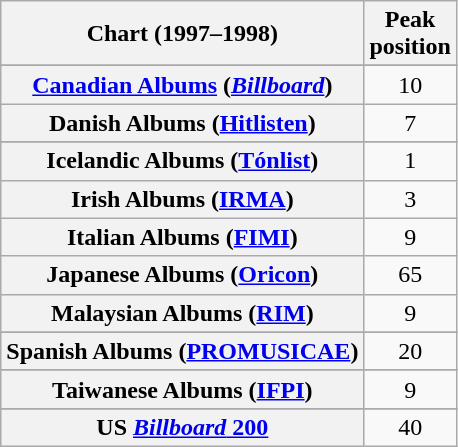<table class="wikitable sortable plainrowheaders" style="text-align:center">
<tr>
<th scope="col">Chart (1997–1998)</th>
<th scope="col">Peak<br>position</th>
</tr>
<tr>
</tr>
<tr>
</tr>
<tr>
</tr>
<tr>
</tr>
<tr>
<th scope="row"><a href='#'>Canadian Albums</a> (<em><a href='#'>Billboard</a></em>)</th>
<td>10</td>
</tr>
<tr>
<th scope="row">Danish Albums (<a href='#'>Hitlisten</a>)</th>
<td>7</td>
</tr>
<tr>
</tr>
<tr>
</tr>
<tr>
</tr>
<tr>
</tr>
<tr>
</tr>
<tr>
<th scope="row">Icelandic Albums (<a href='#'>Tónlist</a>)</th>
<td>1</td>
</tr>
<tr>
<th scope="row">Irish Albums (<a href='#'>IRMA</a>)</th>
<td>3</td>
</tr>
<tr>
<th scope="row">Italian Albums (<a href='#'>FIMI</a>)</th>
<td>9</td>
</tr>
<tr>
<th scope="row">Japanese Albums (<a href='#'>Oricon</a>)</th>
<td align="center">65</td>
</tr>
<tr>
<th scope="row">Malaysian Albums (<a href='#'>RIM</a>)</th>
<td>9</td>
</tr>
<tr>
</tr>
<tr>
</tr>
<tr>
</tr>
<tr>
<th scope="row">Spanish Albums (<a href='#'>PROMUSICAE</a>)</th>
<td>20</td>
</tr>
<tr>
</tr>
<tr>
</tr>
<tr>
<th scope="row">Taiwanese Albums (<a href='#'>IFPI</a>)</th>
<td>9</td>
</tr>
<tr>
</tr>
<tr>
<th scope="row">US <a href='#'><em>Billboard</em> 200</a></th>
<td>40</td>
</tr>
</table>
